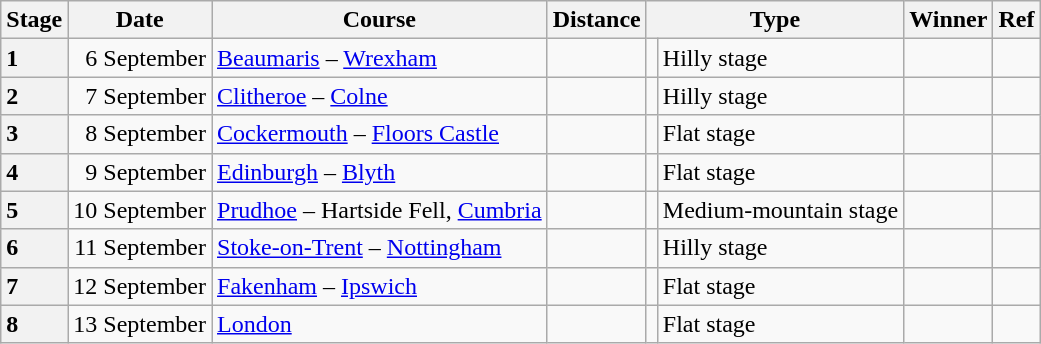<table class="wikitable">
<tr>
<th>Stage</th>
<th>Date</th>
<th>Course</th>
<th>Distance</th>
<th colspan="2">Type</th>
<th>Winner</th>
<th>Ref</th>
</tr>
<tr>
<th style="text-align:left">1</th>
<td align=right>6 September</td>
<td><a href='#'>Beaumaris</a> – <a href='#'>Wrexham</a></td>
<td style="text-align:center;"></td>
<td></td>
<td>Hilly stage</td>
<td></td>
<td></td>
</tr>
<tr>
<th style="text-align:left">2</th>
<td align=right>7 September</td>
<td><a href='#'>Clitheroe</a> – <a href='#'>Colne</a></td>
<td style="text-align:center;"></td>
<td></td>
<td>Hilly stage</td>
<td></td>
<td></td>
</tr>
<tr>
<th style="text-align:left">3</th>
<td align=right>8 September</td>
<td><a href='#'>Cockermouth</a> – <a href='#'>Floors Castle</a></td>
<td style="text-align:center;"></td>
<td></td>
<td>Flat stage</td>
<td></td>
<td></td>
</tr>
<tr>
<th style="text-align:left">4</th>
<td align=right>9 September</td>
<td><a href='#'>Edinburgh</a> – <a href='#'>Blyth</a></td>
<td style="text-align:center;"></td>
<td></td>
<td>Flat stage</td>
<td></td>
<td></td>
</tr>
<tr>
<th style="text-align:left">5</th>
<td align=right>10 September</td>
<td><a href='#'>Prudhoe</a> – Hartside Fell, <a href='#'>Cumbria</a></td>
<td style="text-align:center;"></td>
<td></td>
<td>Medium-mountain stage</td>
<td></td>
<td></td>
</tr>
<tr>
<th style="text-align:left">6</th>
<td align=right>11 September</td>
<td><a href='#'>Stoke-on-Trent</a> – <a href='#'>Nottingham</a></td>
<td style="text-align:center;"></td>
<td></td>
<td>Hilly stage</td>
<td></td>
<td></td>
</tr>
<tr>
<th style="text-align:left">7</th>
<td align=right>12 September</td>
<td><a href='#'>Fakenham</a> – <a href='#'>Ipswich</a></td>
<td style="text-align:center;"></td>
<td></td>
<td>Flat stage</td>
<td></td>
<td></td>
</tr>
<tr>
<th style="text-align:left">8</th>
<td align=right>13 September</td>
<td><a href='#'>London</a></td>
<td style="text-align:center;"></td>
<td></td>
<td>Flat stage</td>
<td></td>
<td></td>
</tr>
</table>
